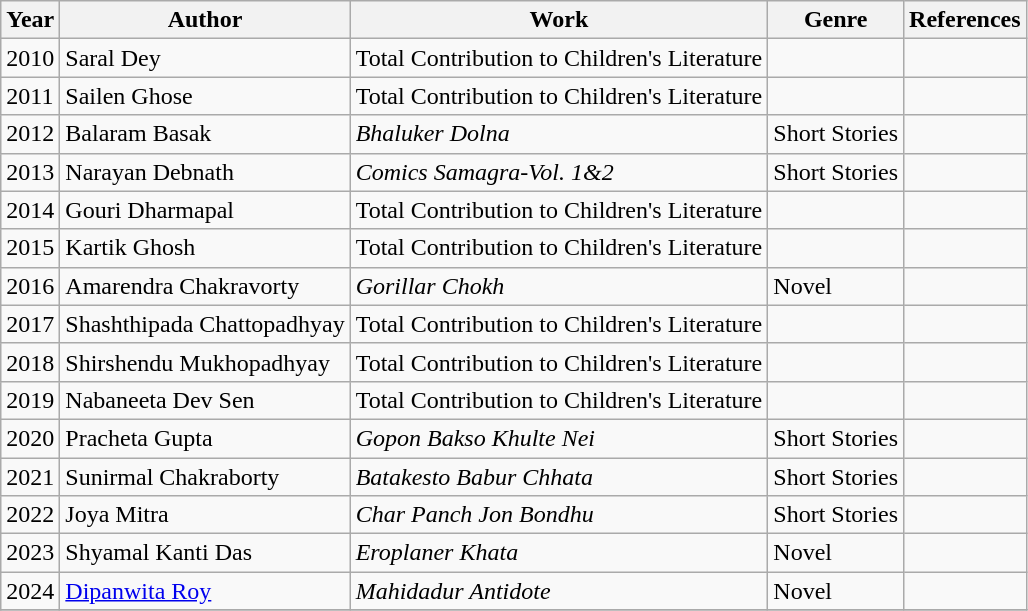<table class="wikitable sortable">
<tr>
<th>Year</th>
<th>Author</th>
<th>Work</th>
<th>Genre</th>
<th class="unsortable">References</th>
</tr>
<tr>
<td>2010</td>
<td>Saral Dey</td>
<td>Total Contribution to Children's Literature</td>
<td></td>
<td></td>
</tr>
<tr>
<td>2011</td>
<td>Sailen Ghose</td>
<td>Total Contribution to Children's Literature</td>
<td></td>
<td></td>
</tr>
<tr>
<td>2012</td>
<td>Balaram Basak</td>
<td><em>Bhaluker Dolna</em></td>
<td>Short Stories</td>
<td></td>
</tr>
<tr>
<td>2013</td>
<td>Narayan Debnath</td>
<td><em>Comics Samagra-Vol. 1&2</em></td>
<td>Short Stories</td>
<td></td>
</tr>
<tr>
<td>2014</td>
<td>Gouri Dharmapal</td>
<td>Total Contribution to Children's Literature</td>
<td></td>
<td></td>
</tr>
<tr>
<td>2015</td>
<td>Kartik Ghosh</td>
<td>Total Contribution to Children's Literature</td>
<td></td>
<td></td>
</tr>
<tr>
<td>2016</td>
<td>Amarendra Chakravorty</td>
<td><em>Gorillar Chokh</em></td>
<td>Novel</td>
<td></td>
</tr>
<tr>
<td>2017</td>
<td>Shashthipada Chattopadhyay</td>
<td>Total Contribution to Children's Literature</td>
<td></td>
<td></td>
</tr>
<tr>
<td>2018</td>
<td>Shirshendu Mukhopadhyay</td>
<td>Total Contribution to Children's Literature</td>
<td></td>
<td></td>
</tr>
<tr>
<td>2019</td>
<td>Nabaneeta Dev Sen</td>
<td>Total Contribution to Children's Literature</td>
<td></td>
<td></td>
</tr>
<tr>
<td>2020</td>
<td>Pracheta Gupta</td>
<td><em>Gopon Bakso Khulte Nei</em></td>
<td>Short Stories</td>
<td></td>
</tr>
<tr>
<td>2021</td>
<td>Sunirmal Chakraborty</td>
<td><em>Batakesto Babur Chhata</em></td>
<td>Short Stories</td>
<td></td>
</tr>
<tr>
<td>2022</td>
<td>Joya Mitra</td>
<td><em>Char Panch Jon Bondhu</em></td>
<td>Short Stories</td>
<td></td>
</tr>
<tr>
<td>2023</td>
<td>Shyamal Kanti Das</td>
<td><em>Eroplaner Khata</em></td>
<td>Novel</td>
<td></td>
</tr>
<tr>
<td>2024</td>
<td><a href='#'>Dipanwita Roy</a></td>
<td><em>Mahidadur Antidote</em></td>
<td>Novel</td>
<td></td>
</tr>
<tr>
</tr>
</table>
